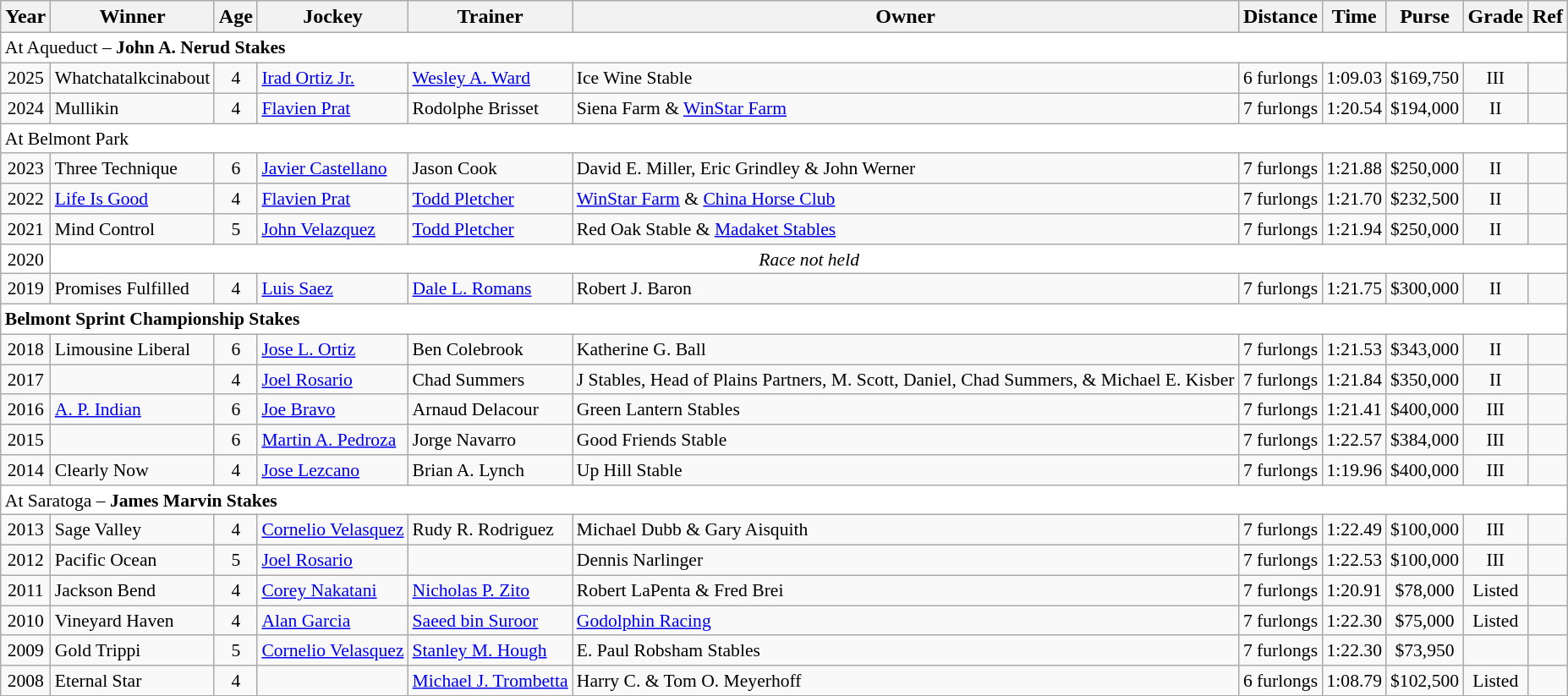<table class="wikitable sortable">
<tr>
<th>Year</th>
<th>Winner</th>
<th>Age</th>
<th>Jockey</th>
<th>Trainer</th>
<th>Owner</th>
<th>Distance</th>
<th>Time</th>
<th>Purse</th>
<th>Grade</th>
<th>Ref</th>
</tr>
<tr style="font-size:90%; background-color:white">
<td align="left" colspan=11>At Aqueduct – <strong>John A. Nerud Stakes</strong></td>
</tr>
<tr style="font-size:90%;">
<td align=center>2025</td>
<td>Whatchatalkcinabout</td>
<td align=center>4</td>
<td><a href='#'>Irad Ortiz Jr.</a></td>
<td><a href='#'>Wesley A. Ward</a></td>
<td>Ice Wine Stable</td>
<td align=center>6 furlongs</td>
<td align=center>1:09.03</td>
<td align=center>$169,750</td>
<td align=center>III</td>
<td></td>
</tr>
<tr style="font-size:90%;">
<td align=center>2024</td>
<td>Mullikin</td>
<td align=center>4</td>
<td><a href='#'>Flavien Prat</a></td>
<td>Rodolphe Brisset</td>
<td>Siena Farm & <a href='#'>WinStar Farm</a></td>
<td align=center>7 furlongs</td>
<td align=center>1:20.54</td>
<td align=center>$194,000</td>
<td align=center>II</td>
<td></td>
</tr>
<tr style="font-size:90%; background-color:white">
<td align="left" colspan=11>At Belmont Park</td>
</tr>
<tr style="font-size:90%;">
<td align=center>2023</td>
<td>Three Technique</td>
<td align=center>6</td>
<td><a href='#'>Javier Castellano</a></td>
<td>Jason Cook</td>
<td>David E. Miller, Eric Grindley & John Werner</td>
<td align=center>7 furlongs</td>
<td align=center>1:21.88</td>
<td align=center>$250,000</td>
<td align=center>II</td>
<td></td>
</tr>
<tr style="font-size:90%;">
<td align=center>2022</td>
<td><a href='#'>Life Is Good</a></td>
<td align=center>4</td>
<td><a href='#'>Flavien Prat</a></td>
<td><a href='#'>Todd Pletcher</a></td>
<td><a href='#'>WinStar Farm</a> & <a href='#'>China Horse Club</a></td>
<td align=center>7 furlongs</td>
<td align=center>1:21.70</td>
<td align=center>$232,500</td>
<td align=center>II</td>
<td></td>
</tr>
<tr style="font-size:90%;">
<td align=center>2021</td>
<td>Mind Control</td>
<td align=center>5</td>
<td><a href='#'>John Velazquez</a></td>
<td><a href='#'>Todd Pletcher</a></td>
<td>Red Oak Stable & <a href='#'>Madaket Stables</a></td>
<td align=center>7 furlongs</td>
<td align=center>1:21.94</td>
<td align=center>$250,000</td>
<td align=center>II</td>
<td></td>
</tr>
<tr style="font-size:90%; background-color:white">
<td align="center">2020</td>
<td align="center" colspan=10><em>Race not held</em></td>
</tr>
<tr style="font-size:90%;">
<td align=center>2019</td>
<td>Promises Fulfilled</td>
<td align=center>4</td>
<td><a href='#'>Luis Saez</a></td>
<td><a href='#'>Dale L. Romans</a></td>
<td>Robert J. Baron</td>
<td align=center>7 furlongs</td>
<td align=center>1:21.75</td>
<td align=center>$300,000</td>
<td align=center>II</td>
<td></td>
</tr>
<tr style="font-size:90%; background-color:white">
<td align="left" colspan=11><strong>Belmont Sprint Championship Stakes</strong></td>
</tr>
<tr style="font-size:90%;">
<td align=center>2018</td>
<td>Limousine Liberal</td>
<td align=center>6</td>
<td><a href='#'>Jose L. Ortiz</a></td>
<td>Ben Colebrook</td>
<td>Katherine G. Ball</td>
<td align=center>7 furlongs</td>
<td align=center>1:21.53</td>
<td align=center>$343,000</td>
<td align=center>II</td>
<td></td>
</tr>
<tr style="font-size:90%;">
<td align=center>2017</td>
<td></td>
<td align=center>4</td>
<td><a href='#'>Joel Rosario</a></td>
<td>Chad Summers</td>
<td>J Stables, Head of Plains Partners, M. Scott, Daniel, Chad Summers, & Michael E. Kisber</td>
<td align=center>7 furlongs</td>
<td align=center>1:21.84</td>
<td align=center>$350,000</td>
<td align=center>II</td>
<td></td>
</tr>
<tr style="font-size:90%;">
<td align=center>2016</td>
<td><a href='#'>A. P. Indian</a></td>
<td align=center>6</td>
<td><a href='#'>Joe Bravo</a></td>
<td>Arnaud Delacour</td>
<td>Green Lantern Stables</td>
<td align=center>7 furlongs</td>
<td align=center>1:21.41</td>
<td align=center>$400,000</td>
<td align=center>III</td>
<td></td>
</tr>
<tr style="font-size:90%;">
<td align=center>2015</td>
<td></td>
<td align=center>6</td>
<td><a href='#'>Martin A. Pedroza</a></td>
<td>Jorge Navarro</td>
<td>Good Friends Stable</td>
<td align=center>7 furlongs</td>
<td align=center>1:22.57</td>
<td align=center>$384,000</td>
<td align=center>III</td>
<td></td>
</tr>
<tr style="font-size:90%;">
<td align=center>2014</td>
<td>Clearly Now</td>
<td align=center>4</td>
<td><a href='#'>Jose Lezcano</a></td>
<td>Brian A. Lynch</td>
<td>Up Hill Stable</td>
<td align=center>7 furlongs</td>
<td align=center>1:19.96</td>
<td align=center>$400,000</td>
<td align=center>III</td>
<td></td>
</tr>
<tr style="font-size:90%; background-color:white">
<td align="left" colspan=11>At Saratoga – <strong>James Marvin Stakes</strong></td>
</tr>
<tr style="font-size:90%;">
<td align=center>2013</td>
<td>Sage Valley</td>
<td align=center>4</td>
<td><a href='#'>Cornelio Velasquez</a></td>
<td>Rudy R. Rodriguez</td>
<td>Michael Dubb & Gary Aisquith</td>
<td align=center>7 furlongs</td>
<td align=center>1:22.49</td>
<td align=center>$100,000</td>
<td align=center>III</td>
<td></td>
</tr>
<tr style="font-size:90%;">
<td align=center>2012</td>
<td>Pacific Ocean</td>
<td align=center>5</td>
<td><a href='#'>Joel Rosario</a></td>
<td></td>
<td>Dennis Narlinger</td>
<td align=center>7 furlongs</td>
<td align=center>1:22.53</td>
<td align=center>$100,000</td>
<td align=center>III</td>
<td></td>
</tr>
<tr style="font-size:90%;">
<td align=center>2011</td>
<td>Jackson Bend</td>
<td align=center>4</td>
<td><a href='#'>Corey Nakatani</a></td>
<td><a href='#'>Nicholas P. Zito</a></td>
<td>Robert LaPenta & Fred Brei</td>
<td align=center>7 furlongs</td>
<td align=center>1:20.91</td>
<td align=center>$78,000</td>
<td align=center>Listed</td>
<td></td>
</tr>
<tr style="font-size:90%;">
<td align=center>2010</td>
<td>Vineyard Haven</td>
<td align=center>4</td>
<td><a href='#'>Alan Garcia</a></td>
<td><a href='#'>Saeed bin Suroor</a></td>
<td><a href='#'>Godolphin Racing</a></td>
<td align=center>7 furlongs</td>
<td align=center>1:22.30</td>
<td align=center>$75,000</td>
<td align=center>Listed</td>
<td></td>
</tr>
<tr style="font-size:90%;">
<td align=center>2009</td>
<td>Gold Trippi</td>
<td align=center>5</td>
<td><a href='#'>Cornelio Velasquez</a></td>
<td><a href='#'>Stanley M. Hough</a></td>
<td>E. Paul Robsham Stables</td>
<td align=center>7 furlongs</td>
<td align=center>1:22.30</td>
<td align=center>$73,950</td>
<td align=center></td>
<td></td>
</tr>
<tr style="font-size:90%;">
<td align=center>2008</td>
<td>Eternal Star</td>
<td align=center>4</td>
<td></td>
<td><a href='#'>Michael J. Trombetta</a></td>
<td>Harry C. & Tom O. Meyerhoff</td>
<td align=center>6 furlongs</td>
<td align=center>1:08.79</td>
<td align=center>$102,500</td>
<td align=center>Listed</td>
<td></td>
</tr>
</table>
